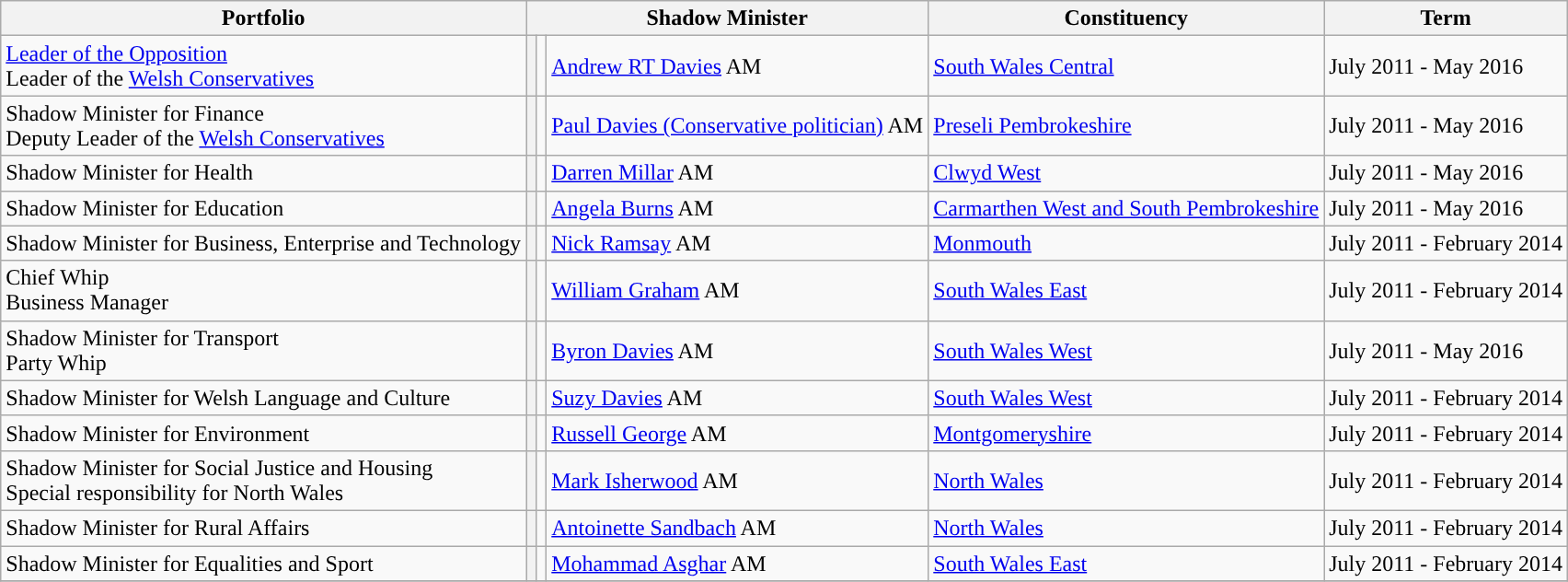<table class="wikitable">
<tr>
<th colspan="1">Portfolio</th>
<th colspan="3">Shadow Minister</th>
<th colspan="1">Constituency</th>
<th colspan="1">Term</th>
</tr>
<tr>
<td><a href='#'>Leader of the Opposition</a> <br> Leader of the <a href='#'>Welsh Conservatives</a></td>
<th style="background: "></th>
<td></td>
<td><a href='#'>Andrew RT Davies</a> AM</td>
<td><a href='#'>South Wales Central</a></td>
<td>July 2011 - May 2016</td>
</tr>
<tr>
<td>Shadow Minister for Finance<br>Deputy Leader of the <a href='#'>Welsh Conservatives</a></td>
<th style="background: "></th>
<td></td>
<td><a href='#'>Paul Davies (Conservative politician)</a> AM</td>
<td><a href='#'>Preseli Pembrokeshire</a></td>
<td>July 2011 - May 2016</td>
</tr>
<tr>
<td>Shadow Minister for Health</td>
<th style="background: "></th>
<td></td>
<td><a href='#'>Darren Millar</a> AM</td>
<td><a href='#'>Clwyd West</a></td>
<td>July 2011 - May 2016</td>
</tr>
<tr>
<td>Shadow Minister for Education</td>
<th style="background: "></th>
<td></td>
<td><a href='#'>Angela Burns</a> AM</td>
<td><a href='#'>Carmarthen West and South Pembrokeshire</a></td>
<td>July 2011 - May 2016</td>
</tr>
<tr>
<td>Shadow Minister for Business, Enterprise and Technology</td>
<th style="background: "></th>
<td></td>
<td><a href='#'>Nick Ramsay</a> AM</td>
<td><a href='#'>Monmouth</a></td>
<td>July 2011 - February 2014</td>
</tr>
<tr>
<td>Chief Whip <br> Business Manager</td>
<th style="background: "></th>
<td></td>
<td><a href='#'>William Graham</a> AM</td>
<td><a href='#'>South Wales East</a></td>
<td>July 2011 - February 2014</td>
</tr>
<tr>
<td>Shadow Minister for Transport <br> Party Whip</td>
<th style="background: "></th>
<td></td>
<td><a href='#'>Byron Davies</a> AM</td>
<td><a href='#'>South Wales West</a></td>
<td>July 2011 - May 2016</td>
</tr>
<tr>
<td>Shadow Minister for Welsh Language and Culture</td>
<th style="background: "></th>
<td></td>
<td><a href='#'>Suzy Davies</a> AM</td>
<td><a href='#'>South Wales West</a></td>
<td>July 2011 - February 2014</td>
</tr>
<tr>
<td>Shadow Minister for Environment</td>
<th style="background: "></th>
<td></td>
<td><a href='#'>Russell George</a> AM</td>
<td><a href='#'>Montgomeryshire</a></td>
<td>July 2011 - February 2014</td>
</tr>
<tr>
<td>Shadow Minister for Social Justice and Housing <br> Special responsibility for North Wales</td>
<th style="background: "></th>
<td></td>
<td><a href='#'>Mark Isherwood</a> AM</td>
<td><a href='#'>North Wales</a></td>
<td>July 2011 - February 2014</td>
</tr>
<tr>
<td>Shadow Minister for Rural Affairs</td>
<th style="background: "></th>
<td></td>
<td><a href='#'>Antoinette Sandbach</a> AM</td>
<td><a href='#'>North Wales</a></td>
<td>July 2011 - February 2014</td>
</tr>
<tr>
<td>Shadow Minister for Equalities and Sport</td>
<th style="background: "></th>
<td></td>
<td><a href='#'>Mohammad Asghar</a> AM</td>
<td><a href='#'>South Wales East</a></td>
<td>July 2011 - February 2014</td>
</tr>
<tr>
</tr>
</table>
